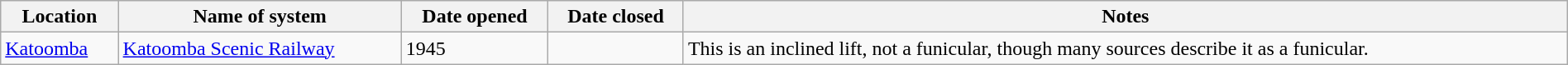<table class="wikitable" width=100%>
<tr>
<th>Location</th>
<th>Name of system</th>
<th>Date opened</th>
<th>Date closed</th>
<th>Notes</th>
</tr>
<tr>
<td><a href='#'>Katoomba</a></td>
<td><a href='#'>Katoomba Scenic Railway</a></td>
<td>1945</td>
<td></td>
<td>This is an inclined lift, not a funicular, though many sources describe it as a funicular.</td>
</tr>
</table>
